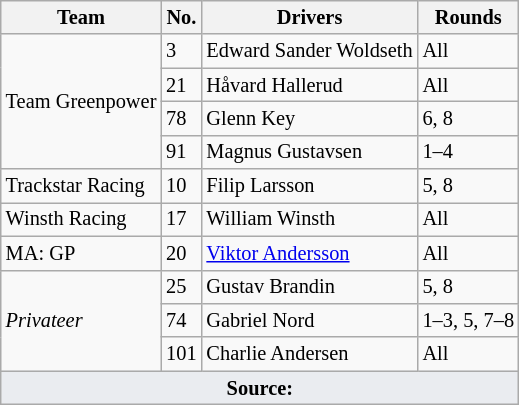<table class="wikitable" style="font-size: 85%;">
<tr>
<th>Team</th>
<th>No.</th>
<th>Drivers</th>
<th>Rounds</th>
</tr>
<tr>
<td rowspan=4> Team Greenpower</td>
<td>3</td>
<td nowrap> Edward Sander Woldseth</td>
<td>All</td>
</tr>
<tr>
<td>21</td>
<td> Håvard Hallerud</td>
<td>All</td>
</tr>
<tr>
<td>78</td>
<td> Glenn Key</td>
<td>6, 8</td>
</tr>
<tr>
<td>91</td>
<td> Magnus Gustavsen</td>
<td>1–4</td>
</tr>
<tr>
<td rowspan=1 nowrap> Trackstar Racing</td>
<td>10</td>
<td> Filip Larsson</td>
<td>5, 8</td>
</tr>
<tr>
<td rowspan=1> Winsth Racing</td>
<td>17</td>
<td> William Winsth</td>
<td>All</td>
</tr>
<tr>
<td rowspan=1> MA: GP</td>
<td>20</td>
<td> <a href='#'>Viktor Andersson</a></td>
<td>All</td>
</tr>
<tr>
<td rowspan=3><em>Privateer</em></td>
<td>25</td>
<td> Gustav Brandin</td>
<td>5, 8</td>
</tr>
<tr>
<td>74</td>
<td> Gabriel Nord</td>
<td nowrap>1–3, 5, 7–8</td>
</tr>
<tr>
<td>101</td>
<td> Charlie Andersen</td>
<td>All</td>
</tr>
<tr>
<td colspan=4 style="background-color:#EAECF0; text-align:center"><strong>Source:</strong></td>
</tr>
</table>
